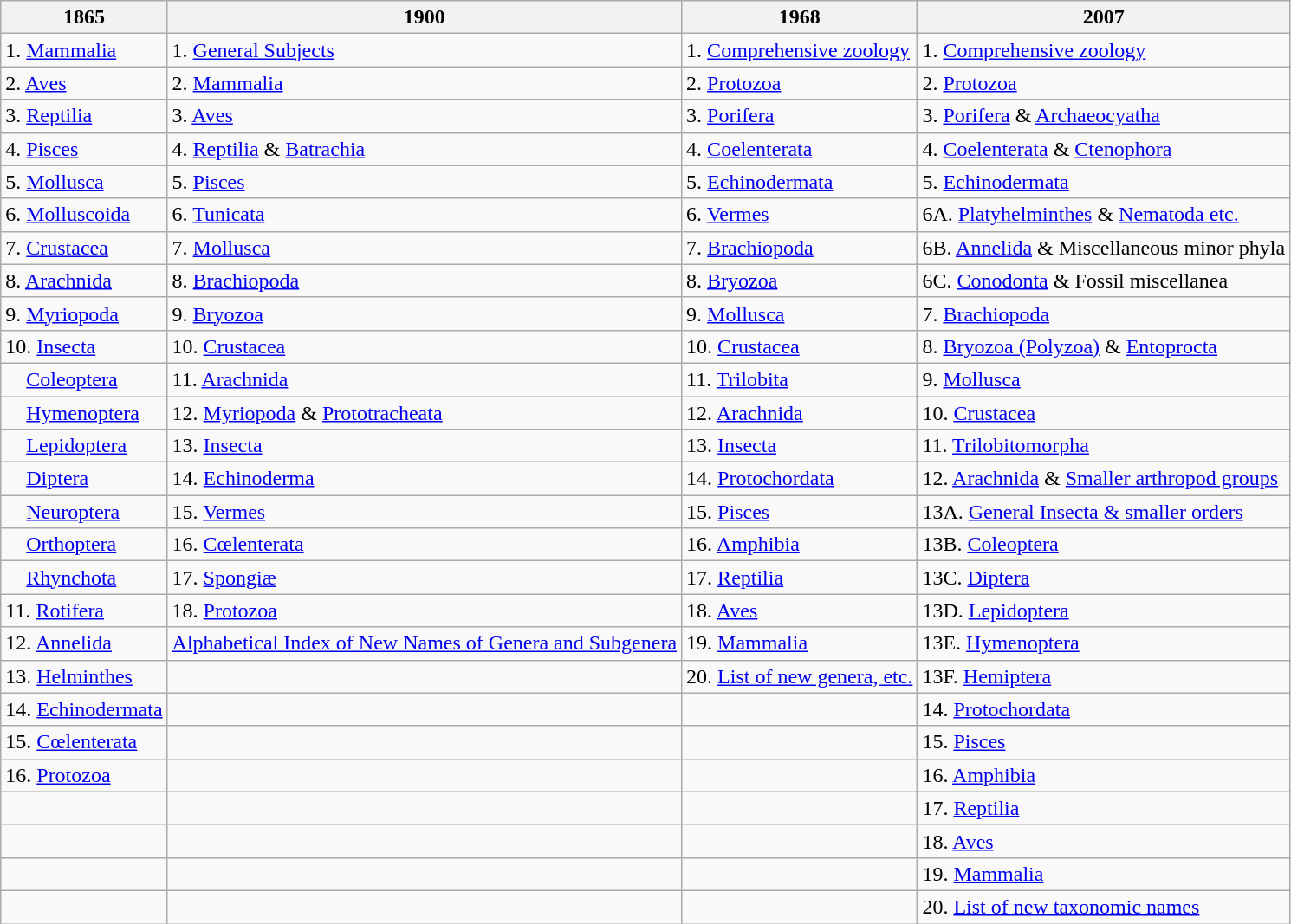<table class="wikitable">
<tr>
<th>1865</th>
<th>1900</th>
<th>1968</th>
<th>2007</th>
</tr>
<tr>
<td>1. <a href='#'>Mammalia</a></td>
<td>1. <a href='#'>General Subjects</a></td>
<td>1. <a href='#'>Comprehensive zoology</a></td>
<td>1. <a href='#'>Comprehensive zoology</a></td>
</tr>
<tr>
<td>2. <a href='#'>Aves</a></td>
<td>2. <a href='#'>Mammalia</a></td>
<td>2. <a href='#'>Protozoa</a></td>
<td>2. <a href='#'>Protozoa</a></td>
</tr>
<tr>
<td>3. <a href='#'>Reptilia</a></td>
<td>3. <a href='#'>Aves</a></td>
<td>3. <a href='#'>Porifera</a></td>
<td>3. <a href='#'>Porifera</a> & <a href='#'>Archaeocyatha</a></td>
</tr>
<tr>
<td>4. <a href='#'>Pisces</a></td>
<td>4. <a href='#'>Reptilia</a> & <a href='#'>Batrachia</a></td>
<td>4. <a href='#'>Coelenterata</a></td>
<td>4. <a href='#'>Coelenterata</a> & <a href='#'>Ctenophora</a></td>
</tr>
<tr>
<td>5. <a href='#'>Mollusca</a></td>
<td>5. <a href='#'>Pisces</a></td>
<td>5. <a href='#'>Echinodermata</a></td>
<td>5. <a href='#'>Echinodermata</a></td>
</tr>
<tr>
<td>6. <a href='#'>Molluscoida</a></td>
<td>6. <a href='#'>Tunicata</a></td>
<td>6. <a href='#'>Vermes</a></td>
<td>6A. <a href='#'>Platyhelminthes</a> & <a href='#'>Nematoda etc.</a></td>
</tr>
<tr>
<td>7. <a href='#'>Crustacea</a></td>
<td>7. <a href='#'>Mollusca</a></td>
<td>7. <a href='#'>Brachiopoda</a></td>
<td>6B. <a href='#'>Annelida</a> & Miscellaneous minor phyla</td>
</tr>
<tr>
<td>8. <a href='#'>Arachnida</a></td>
<td>8. <a href='#'>Brachiopoda</a></td>
<td>8. <a href='#'>Bryozoa</a></td>
<td>6C. <a href='#'>Conodonta</a> & Fossil miscellanea</td>
</tr>
<tr>
<td>9. <a href='#'>Myriopoda</a></td>
<td>9. <a href='#'>Bryozoa</a></td>
<td>9. <a href='#'>Mollusca</a></td>
<td>7. <a href='#'>Brachiopoda</a></td>
</tr>
<tr>
<td>10. <a href='#'>Insecta</a></td>
<td>10. <a href='#'>Crustacea</a></td>
<td>10. <a href='#'>Crustacea</a></td>
<td>8. <a href='#'>Bryozoa (Polyzoa)</a> & <a href='#'>Entoprocta</a></td>
</tr>
<tr>
<td>      <a href='#'>Coleoptera</a></td>
<td>11. <a href='#'>Arachnida</a></td>
<td>11. <a href='#'>Trilobita</a></td>
<td>9. <a href='#'>Mollusca</a></td>
</tr>
<tr>
<td>      <a href='#'>Hymenoptera</a></td>
<td>12. <a href='#'>Myriopoda</a> & <a href='#'>Prototracheata</a></td>
<td>12. <a href='#'>Arachnida</a></td>
<td>10. <a href='#'>Crustacea</a></td>
</tr>
<tr>
<td>      <a href='#'>Lepidoptera</a></td>
<td>13. <a href='#'>Insecta</a></td>
<td>13. <a href='#'>Insecta</a></td>
<td>11. <a href='#'>Trilobitomorpha</a></td>
</tr>
<tr>
<td>      <a href='#'>Diptera</a></td>
<td>14. <a href='#'>Echinoderma</a></td>
<td>14. <a href='#'>Protochordata</a></td>
<td>12. <a href='#'>Arachnida</a> & <a href='#'>Smaller arthropod groups</a></td>
</tr>
<tr>
<td>      <a href='#'>Neuroptera</a></td>
<td>15. <a href='#'>Vermes</a></td>
<td>15. <a href='#'>Pisces</a></td>
<td>13A. <a href='#'>General Insecta & smaller orders</a></td>
</tr>
<tr>
<td>      <a href='#'>Orthoptera</a></td>
<td>16. <a href='#'>Cœlenterata</a></td>
<td>16. <a href='#'>Amphibia</a></td>
<td>13B. <a href='#'>Coleoptera</a></td>
</tr>
<tr>
<td>      <a href='#'>Rhynchota</a></td>
<td>17. <a href='#'>Spongiæ</a></td>
<td>17. <a href='#'>Reptilia</a></td>
<td>13C. <a href='#'>Diptera</a></td>
</tr>
<tr>
<td>11. <a href='#'>Rotifera</a></td>
<td>18. <a href='#'>Protozoa</a></td>
<td>18. <a href='#'>Aves</a></td>
<td>13D. <a href='#'>Lepidoptera</a></td>
</tr>
<tr>
<td>12. <a href='#'>Annelida</a></td>
<td><a href='#'>Alphabetical Index of New Names of Genera and Subgenera</a></td>
<td>19. <a href='#'>Mammalia</a></td>
<td>13E. <a href='#'>Hymenoptera</a></td>
</tr>
<tr>
<td>13. <a href='#'>Helminthes</a></td>
<td></td>
<td>20. <a href='#'>List of new genera, etc.</a></td>
<td>13F. <a href='#'>Hemiptera</a></td>
</tr>
<tr>
<td>14. <a href='#'>Echinodermata</a></td>
<td></td>
<td></td>
<td>14. <a href='#'>Protochordata</a></td>
</tr>
<tr>
<td>15. <a href='#'>Cœlenterata</a></td>
<td></td>
<td></td>
<td>15. <a href='#'>Pisces</a></td>
</tr>
<tr>
<td>16. <a href='#'>Protozoa</a></td>
<td></td>
<td></td>
<td>16. <a href='#'>Amphibia</a></td>
</tr>
<tr>
<td></td>
<td></td>
<td></td>
<td>17. <a href='#'>Reptilia</a></td>
</tr>
<tr>
<td></td>
<td></td>
<td></td>
<td>18. <a href='#'>Aves</a></td>
</tr>
<tr>
<td></td>
<td></td>
<td></td>
<td>19. <a href='#'>Mammalia</a></td>
</tr>
<tr>
<td></td>
<td></td>
<td></td>
<td>20. <a href='#'>List of new taxonomic names</a></td>
</tr>
</table>
